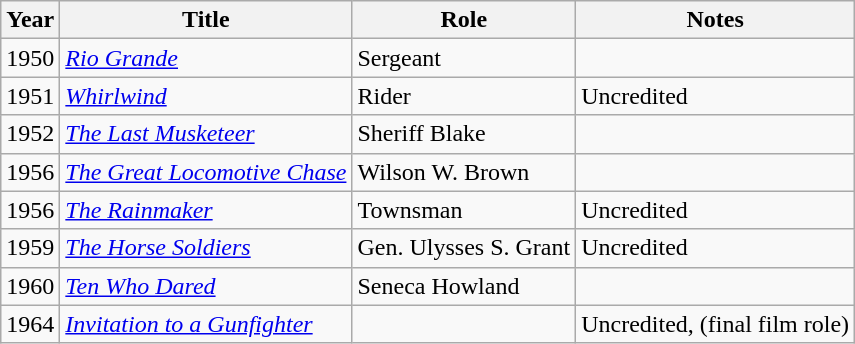<table class="wikitable">
<tr>
<th>Year</th>
<th>Title</th>
<th>Role</th>
<th>Notes</th>
</tr>
<tr>
<td>1950</td>
<td><em><a href='#'>Rio Grande</a></em></td>
<td>Sergeant</td>
<td></td>
</tr>
<tr>
<td>1951</td>
<td><em><a href='#'>Whirlwind</a></em></td>
<td>Rider</td>
<td>Uncredited</td>
</tr>
<tr>
<td>1952</td>
<td><em><a href='#'>The Last Musketeer</a></em></td>
<td>Sheriff Blake</td>
<td></td>
</tr>
<tr>
<td>1956</td>
<td><em><a href='#'>The Great Locomotive Chase</a></em></td>
<td>Wilson W. Brown</td>
<td></td>
</tr>
<tr>
<td>1956</td>
<td><em><a href='#'>The Rainmaker</a></em></td>
<td>Townsman</td>
<td>Uncredited</td>
</tr>
<tr>
<td>1959</td>
<td><em><a href='#'>The Horse Soldiers</a></em></td>
<td>Gen. Ulysses S. Grant</td>
<td>Uncredited</td>
</tr>
<tr>
<td>1960</td>
<td><em><a href='#'>Ten Who Dared</a></em></td>
<td>Seneca Howland</td>
<td></td>
</tr>
<tr>
<td>1964</td>
<td><em><a href='#'>Invitation to a Gunfighter</a></em></td>
<td></td>
<td>Uncredited, (final film role)</td>
</tr>
</table>
